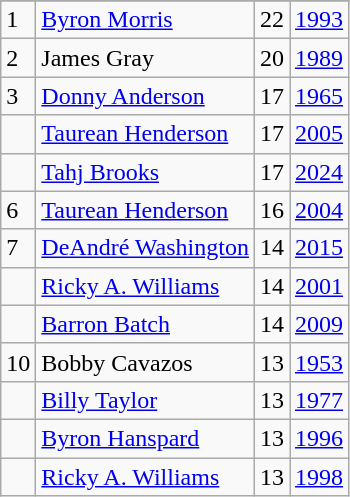<table class="wikitable">
<tr>
</tr>
<tr>
<td>1</td>
<td><a href='#'>Byron Morris</a></td>
<td>22</td>
<td><a href='#'>1993</a></td>
</tr>
<tr>
<td>2</td>
<td>James Gray</td>
<td>20</td>
<td><a href='#'>1989</a></td>
</tr>
<tr>
<td>3</td>
<td><a href='#'>Donny Anderson</a></td>
<td>17</td>
<td><a href='#'>1965</a></td>
</tr>
<tr>
<td></td>
<td><a href='#'>Taurean Henderson</a></td>
<td>17</td>
<td><a href='#'>2005</a></td>
</tr>
<tr>
<td></td>
<td><a href='#'>Tahj Brooks</a></td>
<td>17</td>
<td><a href='#'>2024</a></td>
</tr>
<tr>
<td>6</td>
<td><a href='#'>Taurean Henderson</a></td>
<td>16</td>
<td><a href='#'>2004</a></td>
</tr>
<tr>
<td>7</td>
<td><a href='#'>DeAndré Washington</a></td>
<td>14</td>
<td><a href='#'>2015</a></td>
</tr>
<tr>
<td></td>
<td><a href='#'>Ricky A. Williams</a></td>
<td>14</td>
<td><a href='#'>2001</a></td>
</tr>
<tr>
<td></td>
<td><a href='#'>Barron Batch</a></td>
<td>14</td>
<td><a href='#'>2009</a></td>
</tr>
<tr>
<td>10</td>
<td>Bobby Cavazos</td>
<td>13</td>
<td><a href='#'>1953</a></td>
</tr>
<tr>
<td></td>
<td><a href='#'>Billy Taylor</a></td>
<td>13</td>
<td><a href='#'>1977</a></td>
</tr>
<tr>
<td></td>
<td><a href='#'>Byron Hanspard</a></td>
<td>13</td>
<td><a href='#'>1996</a></td>
</tr>
<tr>
<td></td>
<td><a href='#'>Ricky A. Williams</a></td>
<td>13</td>
<td><a href='#'>1998</a></td>
</tr>
</table>
